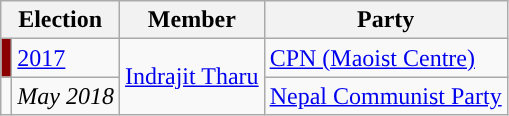<table class="wikitable">
<tr>
<th colspan="2">Election</th>
<th>Member</th>
<th>Party</th>
</tr>
<tr>
<td style="background-color:darkred"></td>
<td><a href='#'>2017</a></td>
<td rowspan="2"><a href='#'>Indrajit Tharu</a></td>
<td><a href='#'>CPN (Maoist Centre)</a></td>
</tr>
<tr>
<td style="background-color:"></td>
<td><em>May 2018</em></td>
<td><a href='#'>Nepal Communist Party</a></td>
</tr>
</table>
